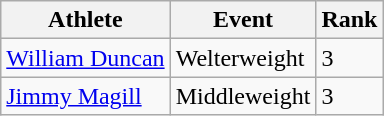<table class="wikitable">
<tr>
<th>Athlete</th>
<th>Event</th>
<th>Rank</th>
</tr>
<tr>
<td><a href='#'>William Duncan</a></td>
<td>Welterweight</td>
<td>3</td>
</tr>
<tr>
<td><a href='#'>Jimmy Magill</a></td>
<td>Middleweight</td>
<td>3</td>
</tr>
</table>
